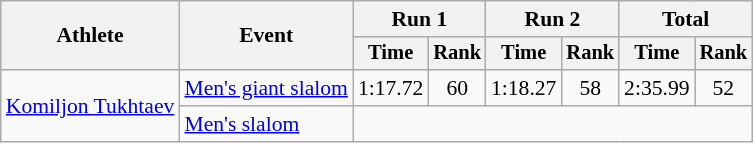<table class="wikitable" style="font-size:90%">
<tr>
<th rowspan=2>Athlete</th>
<th rowspan=2>Event</th>
<th colspan=2>Run 1</th>
<th colspan=2>Run 2</th>
<th colspan=2>Total</th>
</tr>
<tr style="font-size:95%">
<th>Time</th>
<th>Rank</th>
<th>Time</th>
<th>Rank</th>
<th>Time</th>
<th>Rank</th>
</tr>
<tr align=center>
<td align="left" rowspan="2"><a href='#'>Komiljon Tukhtaev</a></td>
<td align="left"><a href='#'>Men's giant slalom</a></td>
<td>1:17.72</td>
<td>60</td>
<td>1:18.27</td>
<td>58</td>
<td>2:35.99</td>
<td>52</td>
</tr>
<tr align=center>
<td align="left"><a href='#'>Men's slalom</a></td>
<td colspan=6></td>
</tr>
</table>
